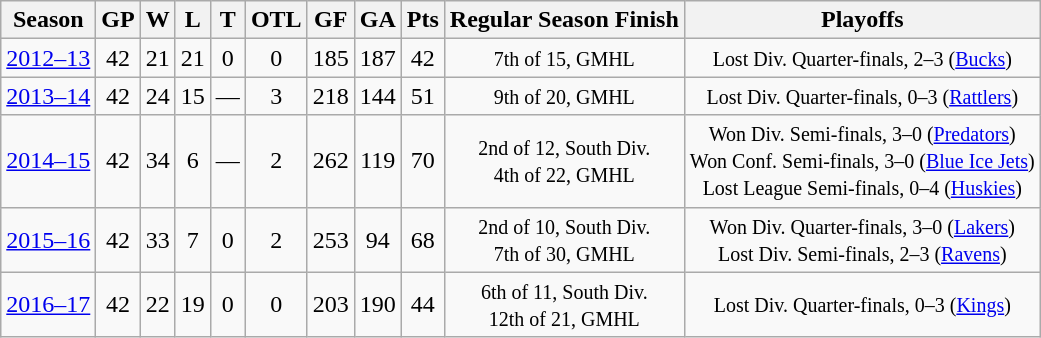<table class="wikitable" style="text-align:center">
<tr>
<th>Season</th>
<th>GP</th>
<th>W</th>
<th>L</th>
<th>T</th>
<th>OTL</th>
<th>GF</th>
<th>GA</th>
<th>Pts</th>
<th>Regular Season Finish</th>
<th>Playoffs</th>
</tr>
<tr>
<td><a href='#'>2012–13</a></td>
<td>42</td>
<td>21</td>
<td>21</td>
<td>0</td>
<td>0</td>
<td>185</td>
<td>187</td>
<td>42</td>
<td><small>7th of 15, GMHL</small></td>
<td><small>Lost Div. Quarter-finals, 2–3 (<a href='#'>Bucks</a>)</small></td>
</tr>
<tr>
<td><a href='#'>2013–14</a></td>
<td>42</td>
<td>24</td>
<td>15</td>
<td>—</td>
<td>3</td>
<td>218</td>
<td>144</td>
<td>51</td>
<td><small>9th of 20, GMHL</small></td>
<td><small>Lost Div. Quarter-finals, 0–3 (<a href='#'>Rattlers</a>)</small></td>
</tr>
<tr>
<td><a href='#'>2014–15</a></td>
<td>42</td>
<td>34</td>
<td>6</td>
<td>—</td>
<td>2</td>
<td>262</td>
<td>119</td>
<td>70</td>
<td><small>2nd of 12, South Div.<br>4th of 22, GMHL</small></td>
<td><small>Won Div. Semi-finals, 3–0 (<a href='#'>Predators</a>)<br>Won Conf. Semi-finals, 3–0 (<a href='#'>Blue Ice Jets</a>)<br>Lost League Semi-finals, 0–4 (<a href='#'>Huskies</a>)</small></td>
</tr>
<tr>
<td><a href='#'>2015–16</a></td>
<td>42</td>
<td>33</td>
<td>7</td>
<td>0</td>
<td>2</td>
<td>253</td>
<td>94</td>
<td>68</td>
<td><small>2nd of 10, South Div.<br>7th of 30, GMHL</small></td>
<td><small>Won Div. Quarter-finals, 3–0 (<a href='#'>Lakers</a>)<br>Lost Div. Semi-finals, 2–3 (<a href='#'>Ravens</a>)</small></td>
</tr>
<tr>
<td><a href='#'>2016–17</a></td>
<td>42</td>
<td>22</td>
<td>19</td>
<td>0</td>
<td>0</td>
<td>203</td>
<td>190</td>
<td>44</td>
<td><small>6th of 11, South Div.<br>12th of 21, GMHL</small></td>
<td><small>Lost Div. Quarter-finals, 0–3 (<a href='#'>Kings</a>)</small></td>
</tr>
</table>
